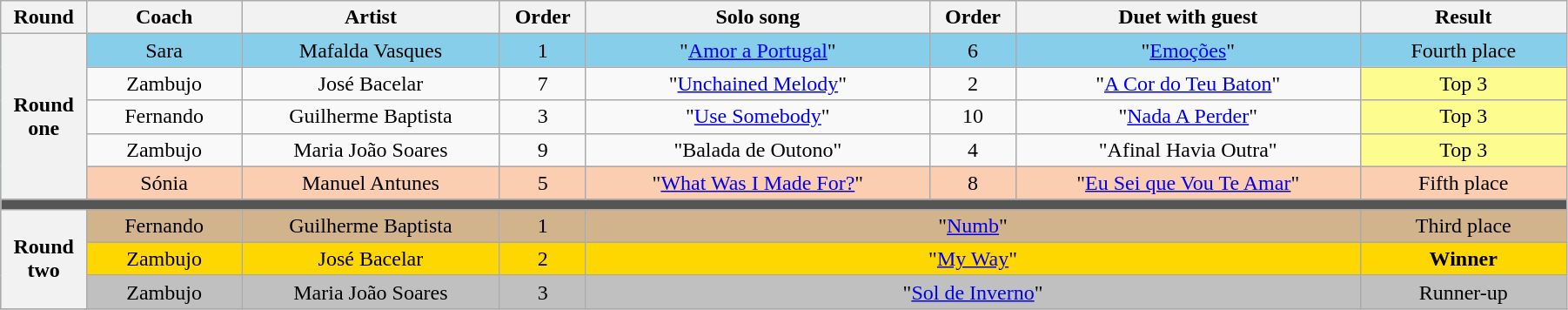<table class="wikitable" style="text-align:center; width:95%">
<tr>
<th style="width:05%">Round</th>
<th style="width:09%">Coach</th>
<th style="width:15%">Artist</th>
<th style="width:05%">Order</th>
<th style="width:20%">Solo song</th>
<th style="width:05%">Order</th>
<th style="width:20%">Duet with guest</th>
<th style="width:12%">Result</th>
</tr>
<tr bgcolor=skyblue>
<th rowspan="5">Round one</th>
<td>Sara</td>
<td>Mafalda Vasques</td>
<td>1</td>
<td>"<a href='#'>Amor a Portugal</a>"</td>
<td>6</td>
<td>"<a href='#'>Emoções</a>" </td>
<td>Fourth place</td>
</tr>
<tr>
<td>Zambujo</td>
<td>José Bacelar</td>
<td>7</td>
<td>"<a href='#'>Unchained Melody</a>"</td>
<td>2</td>
<td>"<a href='#'>A Cor do Teu Baton</a>" </td>
<td style="background:#fdfc8f">Top 3</td>
</tr>
<tr>
<td>Fernando</td>
<td>Guilherme Baptista</td>
<td>3</td>
<td>"<a href='#'>Use Somebody</a>"</td>
<td>10</td>
<td>"<a href='#'>Nada A Perder</a>" </td>
<td style="background:#fdfc8f">Top 3</td>
</tr>
<tr>
<td>Zambujo</td>
<td>Maria João Soares</td>
<td>9</td>
<td>"Balada de Outono"</td>
<td>4</td>
<td>"Afinal Havia Outra" </td>
<td style="background:#fdfc8f">Top 3</td>
</tr>
<tr bgcolor=#fbceb1>
<td>Sónia</td>
<td>Manuel Antunes</td>
<td>5</td>
<td>"<a href='#'>What Was I Made For?</a>"</td>
<td>8</td>
<td>"<a href='#'>Eu Sei que Vou Te Amar</a>" </td>
<td>Fifth place</td>
</tr>
<tr>
<td colspan="10" style="background:#555"></td>
</tr>
<tr bgcolor=tan>
<th rowspan="3">Round two</th>
<td>Fernando</td>
<td>Guilherme Baptista</td>
<td>1</td>
<td colspan="3">"<a href='#'>Numb</a>"</td>
<td>Third place</td>
</tr>
<tr bgcolor=gold>
<td>Zambujo</td>
<td>José Bacelar</td>
<td>2</td>
<td colspan="3">"<a href='#'>My Way</a>"</td>
<td><strong>Winner</strong></td>
</tr>
<tr bgcolor=silver>
<td>Zambujo</td>
<td>Maria João Soares</td>
<td>3</td>
<td colspan="3">"<a href='#'>Sol de Inverno</a>"</td>
<td>Runner-up</td>
</tr>
<tr>
</tr>
</table>
